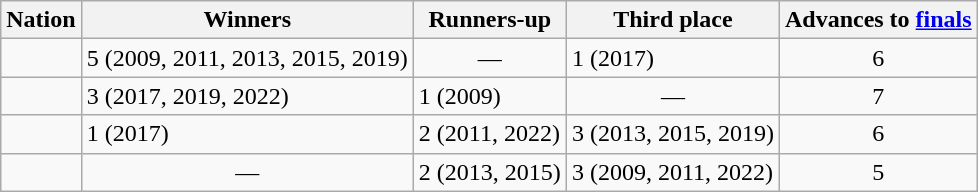<table class="wikitable">
<tr>
<th>Nation</th>
<th>Winners</th>
<th>Runners-up</th>
<th>Third place</th>
<th>Advances to <a href='#'>finals</a></th>
</tr>
<tr>
<td></td>
<td>5 (2009, 2011, 2013, 2015, 2019)</td>
<td align="center">—</td>
<td>1 (2017)</td>
<td align="center">6</td>
</tr>
<tr>
<td></td>
<td>3 (2017, 2019, 2022)</td>
<td>1 (2009)</td>
<td align="center">—</td>
<td align="center">7</td>
</tr>
<tr>
<td></td>
<td>1 (2017)</td>
<td>2 (2011, 2022)</td>
<td>3 (2013, 2015, 2019)</td>
<td align="center">6</td>
</tr>
<tr>
<td></td>
<td align="center">—</td>
<td>2 (2013, 2015)</td>
<td>3 (2009, 2011, 2022)</td>
<td align="center">5</td>
</tr>
</table>
